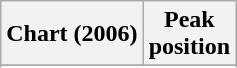<table class="wikitable plainrowheaders sortable" style="text-align:center">
<tr>
<th scope="col">Chart (2006)</th>
<th scope="col">Peak<br>position</th>
</tr>
<tr>
</tr>
<tr>
</tr>
<tr>
</tr>
<tr>
</tr>
</table>
